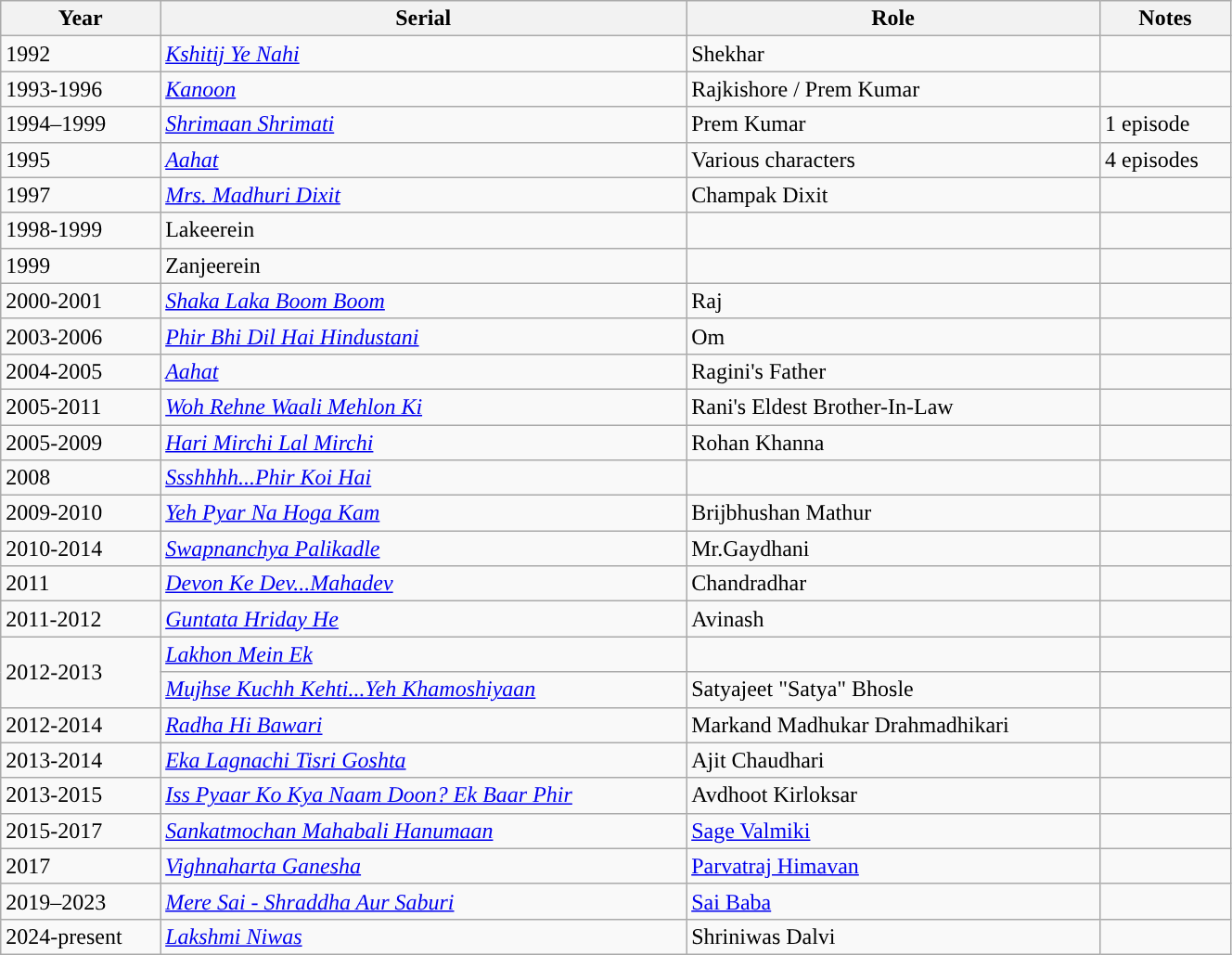<table class="wikitable sortable" style="width:70%;">
<tr>
<th>Year</th>
<th>Serial</th>
<th>Role</th>
<th>Notes</th>
</tr>
<tr>
<td>1992</td>
<td><em><a href='#'>Kshitij Ye Nahi</a></em></td>
<td>Shekhar</td>
<td></td>
</tr>
<tr>
<td>1993-1996</td>
<td><em><a href='#'>Kanoon</a></em></td>
<td>Rajkishore / Prem Kumar</td>
<td></td>
</tr>
<tr>
<td>1994–1999</td>
<td><em><a href='#'>Shrimaan Shrimati</a></em></td>
<td>Prem Kumar</td>
<td>1 episode</td>
</tr>
<tr>
<td>1995</td>
<td><em><a href='#'>Aahat</a></em></td>
<td>Various characters</td>
<td>4 episodes</td>
</tr>
<tr>
<td>1997</td>
<td><em><a href='#'>Mrs. Madhuri Dixit</a></em></td>
<td>Champak Dixit</td>
<td></td>
</tr>
<tr>
<td>1998-1999</td>
<td>Lakeerein</td>
<td></td>
<td></td>
</tr>
<tr>
<td>1999</td>
<td>Zanjeerein</td>
<td></td>
<td></td>
</tr>
<tr>
<td>2000-2001</td>
<td><em><a href='#'>Shaka Laka Boom Boom</a></em></td>
<td>Raj</td>
<td></td>
</tr>
<tr>
<td>2003-2006</td>
<td><em><a href='#'>Phir Bhi Dil Hai Hindustani</a></em></td>
<td>Om</td>
<td></td>
</tr>
<tr>
<td>2004-2005</td>
<td><em><a href='#'>Aahat</a></em></td>
<td>Ragini's Father</td>
<td></td>
</tr>
<tr>
<td>2005-2011</td>
<td><em><a href='#'>Woh Rehne Waali Mehlon Ki</a></em></td>
<td>Rani's Eldest Brother-In-Law</td>
<td></td>
</tr>
<tr>
<td>2005-2009</td>
<td><em><a href='#'>Hari Mirchi Lal Mirchi</a></em></td>
<td>Rohan Khanna</td>
<td></td>
</tr>
<tr>
<td>2008</td>
<td><em><a href='#'>Ssshhhh...Phir Koi Hai</a></em></td>
<td></td>
<td></td>
</tr>
<tr>
<td>2009-2010</td>
<td><em><a href='#'>Yeh Pyar Na Hoga Kam</a></em></td>
<td>Brijbhushan Mathur</td>
<td></td>
</tr>
<tr>
<td>2010-2014</td>
<td><em><a href='#'>Swapnanchya Palikadle</a></em></td>
<td>Mr.Gaydhani</td>
<td></td>
</tr>
<tr>
<td>2011</td>
<td><em><a href='#'>Devon Ke Dev...Mahadev</a></em></td>
<td>Chandradhar</td>
<td></td>
</tr>
<tr>
<td>2011-2012</td>
<td><em><a href='#'>Guntata Hriday He</a></em></td>
<td>Avinash</td>
<td></td>
</tr>
<tr>
<td Rowspan="2">2012-2013</td>
<td><em><a href='#'>Lakhon Mein Ek</a></em></td>
<td></td>
<td></td>
</tr>
<tr>
<td><em><a href='#'>Mujhse Kuchh Kehti...Yeh Khamoshiyaan</a></em></td>
<td>Satyajeet "Satya" Bhosle</td>
<td></td>
</tr>
<tr>
<td>2012-2014</td>
<td><em><a href='#'>Radha Hi Bawari</a></em></td>
<td>Markand Madhukar Drahmadhikari</td>
<td></td>
</tr>
<tr>
<td>2013-2014</td>
<td><em><a href='#'>Eka Lagnachi Tisri Goshta</a></em></td>
<td>Ajit Chaudhari</td>
<td></td>
</tr>
<tr>
<td>2013-2015</td>
<td><em><a href='#'>Iss Pyaar Ko Kya Naam Doon? Ek Baar Phir</a></em></td>
<td>Avdhoot Kirloksar</td>
<td></td>
</tr>
<tr>
<td>2015-2017</td>
<td><em><a href='#'>Sankatmochan Mahabali Hanumaan</a></em></td>
<td><a href='#'>Sage Valmiki</a></td>
<td></td>
</tr>
<tr>
<td>2017</td>
<td><em><a href='#'>Vighnaharta Ganesha</a></em></td>
<td><a href='#'>Parvatraj Himavan</a></td>
<td></td>
</tr>
<tr>
<td>2019–2023</td>
<td><em><a href='#'>Mere Sai - Shraddha Aur Saburi</a></em></td>
<td><a href='#'>Sai Baba</a></td>
<td></td>
</tr>
<tr>
<td>2024-present</td>
<td><em><a href='#'>Lakshmi Niwas</a></em></td>
<td>Shriniwas Dalvi</td>
<td></td>
</tr>
</table>
